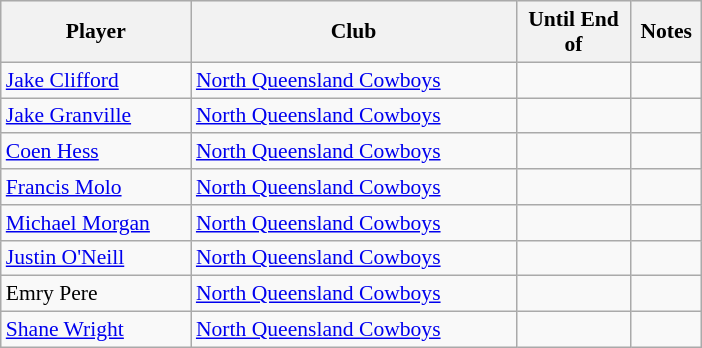<table class="wikitable" style="font-size:90%">
<tr bgcolor="#efefef">
<th width="120">Player</th>
<th width="210">Club</th>
<th width="70">Until End of</th>
<th width="40">Notes</th>
</tr>
<tr>
<td><a href='#'>Jake Clifford</a></td>
<td> <a href='#'>North Queensland Cowboys</a></td>
<td></td>
<td></td>
</tr>
<tr>
<td><a href='#'>Jake Granville</a></td>
<td> <a href='#'>North Queensland Cowboys</a></td>
<td></td>
<td></td>
</tr>
<tr>
<td><a href='#'>Coen Hess</a></td>
<td> <a href='#'>North Queensland Cowboys</a></td>
<td></td>
<td></td>
</tr>
<tr>
<td><a href='#'>Francis Molo</a></td>
<td> <a href='#'>North Queensland Cowboys</a></td>
<td></td>
<td></td>
</tr>
<tr>
<td><a href='#'>Michael Morgan</a></td>
<td> <a href='#'>North Queensland Cowboys</a></td>
<td></td>
<td></td>
</tr>
<tr>
<td><a href='#'>Justin O'Neill</a></td>
<td> <a href='#'>North Queensland Cowboys</a></td>
<td></td>
<td></td>
</tr>
<tr>
<td>Emry Pere</td>
<td> <a href='#'>North Queensland Cowboys</a></td>
<td></td>
<td></td>
</tr>
<tr>
<td><a href='#'>Shane Wright</a></td>
<td> <a href='#'>North Queensland Cowboys</a></td>
<td></td>
<td></td>
</tr>
</table>
